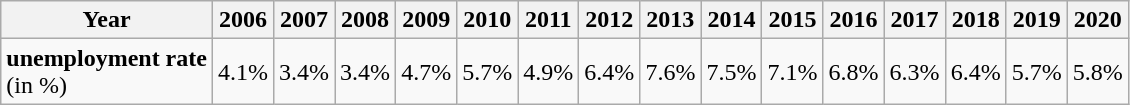<table class="wikitable">
<tr>
<th>Year</th>
<th>2006</th>
<th>2007</th>
<th>2008</th>
<th>2009</th>
<th>2010</th>
<th>2011</th>
<th>2012</th>
<th>2013</th>
<th>2014</th>
<th>2015</th>
<th>2016</th>
<th>2017</th>
<th>2018</th>
<th>2019</th>
<th>2020</th>
</tr>
<tr>
<td><strong>unemployment rate</strong><br>(in %)</td>
<td>4.1%</td>
<td>3.4%</td>
<td>3.4%</td>
<td>4.7%</td>
<td>5.7%</td>
<td>4.9%</td>
<td>6.4%</td>
<td>7.6%</td>
<td>7.5%</td>
<td>7.1%</td>
<td>6.8%</td>
<td>6.3%</td>
<td>6.4%</td>
<td>5.7%</td>
<td>5.8%</td>
</tr>
</table>
